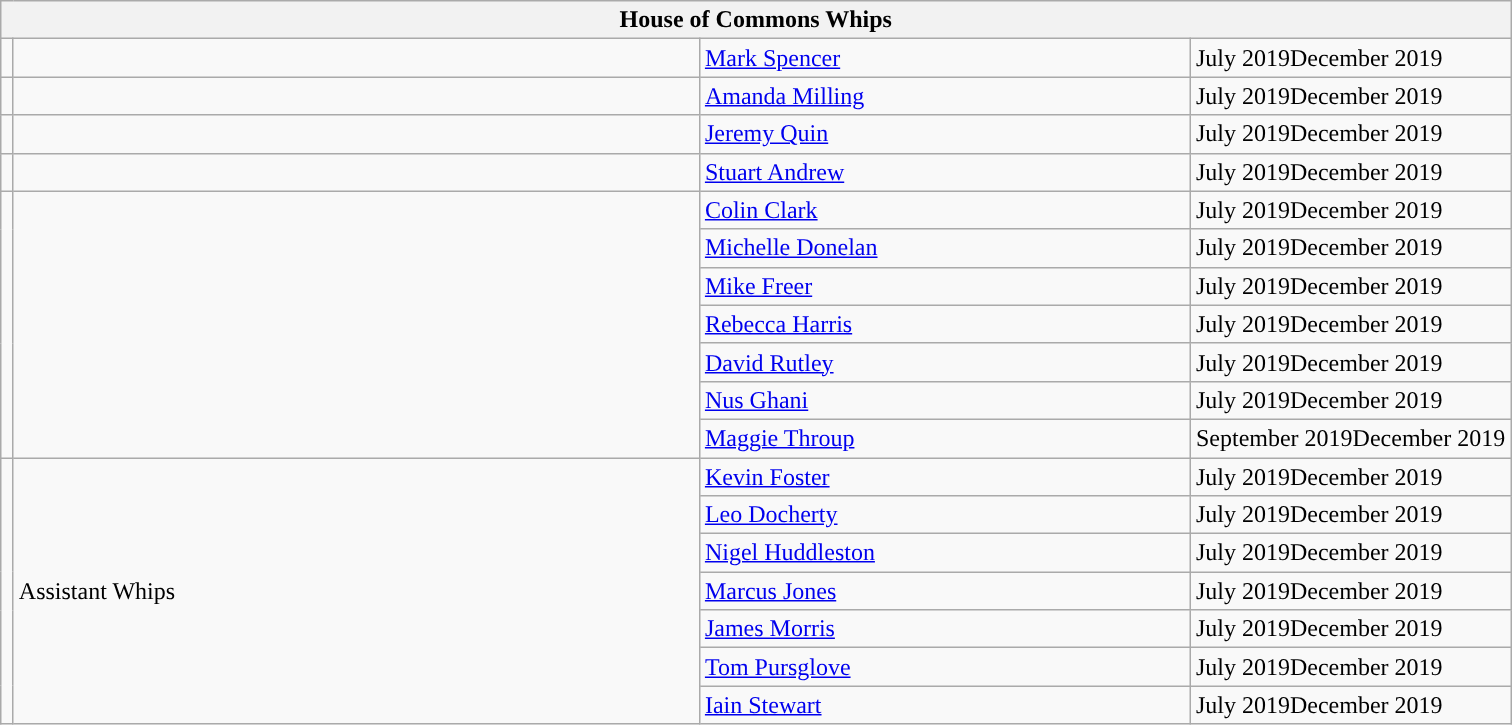<table class="wikitable">
<tr>
<th colspan="4">House of Commons Whips</th>
</tr>
<tr>
<td style="width: 1px; background: "></td>
<td style="width: 450px;"></td>
<td style="width: 320px;"><a href='#'>Mark Spencer</a></td>
<td>July 2019December 2019</td>
</tr>
<tr>
<td style="width: 1px; background: "></td>
<td></td>
<td><a href='#'>Amanda Milling</a></td>
<td>July 2019December 2019</td>
</tr>
<tr>
<td style="width: 1px; background: "></td>
<td></td>
<td><a href='#'>Jeremy Quin</a></td>
<td>July 2019December 2019</td>
</tr>
<tr>
<td style="width: 1px; background: "></td>
<td></td>
<td><a href='#'>Stuart Andrew</a></td>
<td>July 2019December 2019</td>
</tr>
<tr>
<td rowspan=7 style="width: 1px; background: "></td>
<td rowspan=7></td>
<td><a href='#'>Colin Clark</a> <br></td>
<td>July 2019December 2019</td>
</tr>
<tr>
<td><a href='#'>Michelle Donelan</a></td>
<td>July 2019December 2019</td>
</tr>
<tr>
<td><a href='#'>Mike Freer</a></td>
<td>July 2019December 2019</td>
</tr>
<tr>
<td><a href='#'>Rebecca Harris</a></td>
<td>July 2019December 2019</td>
</tr>
<tr>
<td><a href='#'>David Rutley</a></td>
<td>July 2019December 2019</td>
</tr>
<tr>
<td><a href='#'>Nus Ghani</a> <br></td>
<td>July 2019December 2019</td>
</tr>
<tr>
<td><a href='#'>Maggie Throup</a> <br></td>
<td>September 2019December 2019</td>
</tr>
<tr>
<td rowspan=7 style="width: 1px; background: "></td>
<td rowspan=7>Assistant Whips</td>
<td><a href='#'>Kevin Foster</a><br></td>
<td>July 2019December 2019</td>
</tr>
<tr>
<td><a href='#'>Leo Docherty</a></td>
<td>July 2019December 2019</td>
</tr>
<tr>
<td><a href='#'>Nigel Huddleston</a></td>
<td>July 2019December 2019</td>
</tr>
<tr>
<td><a href='#'>Marcus Jones</a></td>
<td>July 2019December 2019</td>
</tr>
<tr>
<td><a href='#'>James Morris</a></td>
<td>July 2019December 2019</td>
</tr>
<tr>
<td><a href='#'>Tom Pursglove</a></td>
<td>July 2019December 2019</td>
</tr>
<tr>
<td><a href='#'>Iain Stewart</a></td>
<td>July 2019December 2019</td>
</tr>
</table>
